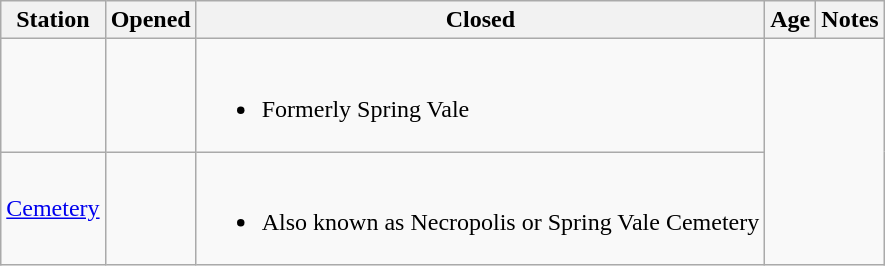<table class="wikitable sortable">
<tr>
<th>Station</th>
<th>Opened</th>
<th>Closed</th>
<th>Age</th>
<th scope=col class=unsortable>Notes</th>
</tr>
<tr>
<td></td>
<td></td>
<td><br><ul><li>Formerly Spring Vale</li></ul></td>
</tr>
<tr>
<td><a href='#'>Cemetery</a></td>
<td></td>
<td><br><ul><li>Also known as Necropolis or Spring Vale Cemetery</li></ul></td>
</tr>
</table>
